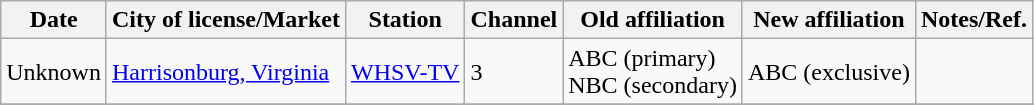<table class="wikitable sortable">
<tr>
<th>Date</th>
<th>City of license/Market</th>
<th>Station</th>
<th>Channel</th>
<th>Old affiliation</th>
<th>New affiliation</th>
<th>Notes/Ref.</th>
</tr>
<tr>
<td>Unknown</td>
<td><a href='#'>Harrisonburg, Virginia</a></td>
<td><a href='#'>WHSV-TV</a></td>
<td>3</td>
<td>ABC (primary) <br> NBC (secondary)</td>
<td>ABC (exclusive)</td>
<td></td>
</tr>
<tr>
</tr>
</table>
